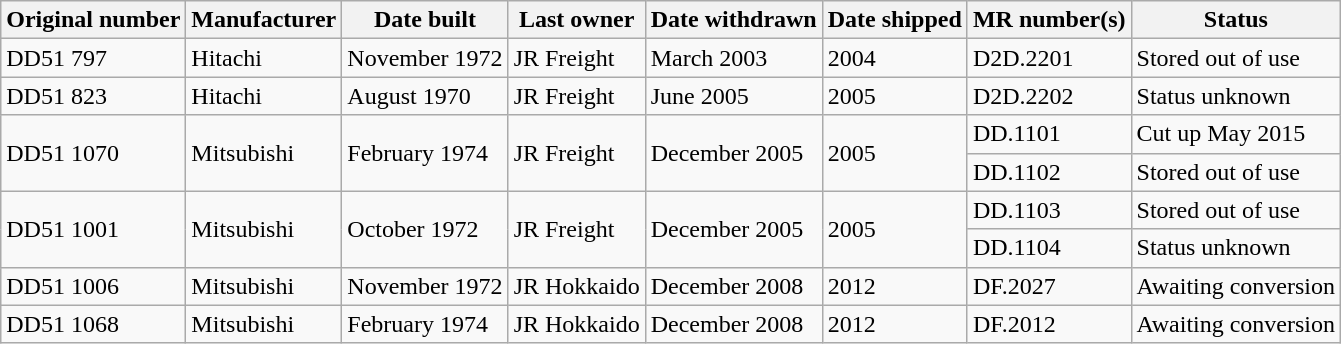<table class="wikitable">
<tr>
<th>Original number</th>
<th>Manufacturer</th>
<th>Date built</th>
<th>Last owner</th>
<th>Date withdrawn</th>
<th>Date shipped</th>
<th>MR number(s)</th>
<th>Status</th>
</tr>
<tr>
<td>DD51 797</td>
<td>Hitachi</td>
<td>November 1972</td>
<td>JR Freight</td>
<td>March 2003</td>
<td>2004</td>
<td>D2D.2201</td>
<td>Stored out of use</td>
</tr>
<tr>
<td>DD51 823</td>
<td>Hitachi</td>
<td>August 1970</td>
<td>JR Freight</td>
<td>June 2005</td>
<td>2005</td>
<td>D2D.2202</td>
<td>Status unknown</td>
</tr>
<tr>
<td rowspan=2>DD51 1070</td>
<td rowspan=2>Mitsubishi</td>
<td rowspan=2>February 1974</td>
<td rowspan=2>JR Freight</td>
<td rowspan=2>December 2005</td>
<td rowspan=2>2005</td>
<td>DD.1101</td>
<td>Cut up May 2015</td>
</tr>
<tr>
<td>DD.1102</td>
<td>Stored out of use</td>
</tr>
<tr>
<td rowspan=2>DD51 1001</td>
<td rowspan=2>Mitsubishi</td>
<td rowspan=2>October 1972</td>
<td rowspan=2>JR Freight</td>
<td rowspan=2>December 2005</td>
<td rowspan=2>2005</td>
<td>DD.1103</td>
<td>Stored out of use</td>
</tr>
<tr>
<td>DD.1104</td>
<td>Status unknown</td>
</tr>
<tr>
<td>DD51 1006</td>
<td>Mitsubishi</td>
<td>November 1972</td>
<td>JR Hokkaido</td>
<td>December 2008</td>
<td>2012</td>
<td>DF.2027</td>
<td>Awaiting conversion</td>
</tr>
<tr>
<td>DD51 1068</td>
<td>Mitsubishi</td>
<td>February 1974</td>
<td>JR Hokkaido</td>
<td>December 2008</td>
<td>2012</td>
<td>DF.2012</td>
<td>Awaiting conversion</td>
</tr>
</table>
